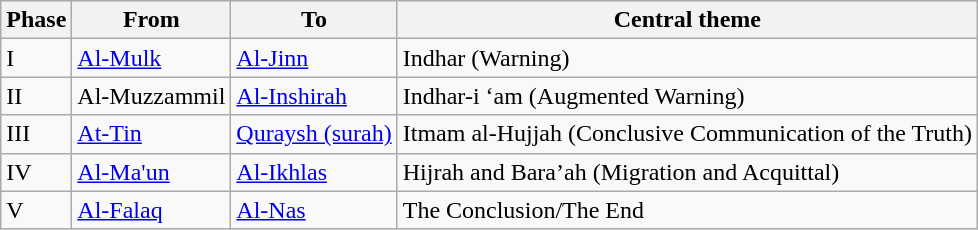<table class="wikitable">
<tr>
<th>Phase</th>
<th>From</th>
<th>To</th>
<th>Central theme</th>
</tr>
<tr>
<td>I</td>
<td><a href='#'>Al-Mulk</a> </td>
<td><a href='#'>Al-Jinn</a> </td>
<td>Indhar (Warning)</td>
</tr>
<tr>
<td>II</td>
<td>Al-Muzzammil </td>
<td><a href='#'>Al-Inshirah</a> </td>
<td>Indhar-i ‘am (Augmented Warning)</td>
</tr>
<tr>
<td>III</td>
<td><a href='#'>At-Tin</a> </td>
<td><a href='#'>Quraysh (surah)</a> </td>
<td>Itmam al-Hujjah (Conclusive Communication of the Truth)</td>
</tr>
<tr>
<td>IV</td>
<td><a href='#'>Al-Ma'un</a> </td>
<td><a href='#'>Al-Ikhlas</a> </td>
<td>Hijrah and Bara’ah (Migration and Acquittal)</td>
</tr>
<tr>
<td>V</td>
<td><a href='#'>Al-Falaq</a> </td>
<td><a href='#'>Al-Nas</a> </td>
<td>The Conclusion/The End</td>
</tr>
</table>
